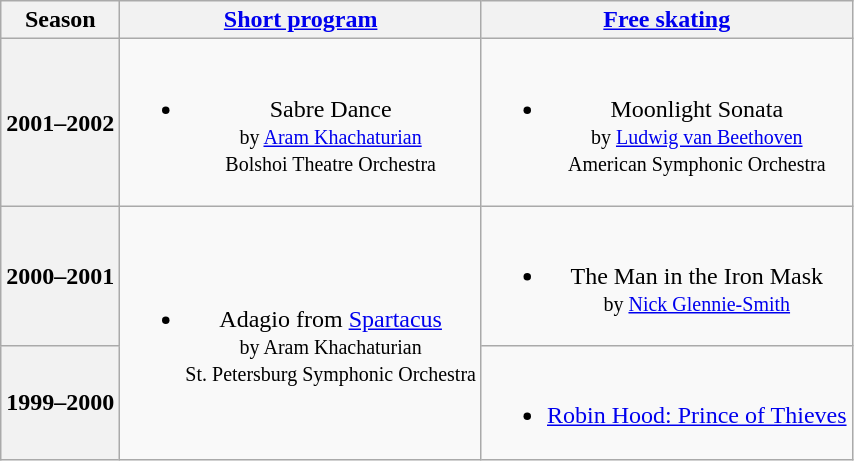<table class=wikitable style=text-align:center>
<tr>
<th>Season</th>
<th><a href='#'>Short program</a></th>
<th><a href='#'>Free skating</a></th>
</tr>
<tr>
<th>2001–2002 <br> </th>
<td><br><ul><li>Sabre Dance <br><small> by <a href='#'>Aram Khachaturian</a> <br> Bolshoi Theatre Orchestra </small></li></ul></td>
<td><br><ul><li>Moonlight Sonata <br><small> by <a href='#'>Ludwig van Beethoven</a> <br> American Symphonic Orchestra </small></li></ul></td>
</tr>
<tr>
<th>2000–2001 <br> </th>
<td rowspan=2><br><ul><li>Adagio from <a href='#'>Spartacus</a> <br><small> by Aram Khachaturian <br> St. Petersburg Symphonic Orchestra </small></li></ul></td>
<td><br><ul><li>The Man in the Iron Mask <br><small> by <a href='#'>Nick Glennie-Smith</a> </small></li></ul></td>
</tr>
<tr>
<th>1999–2000</th>
<td><br><ul><li><a href='#'>Robin Hood: Prince of Thieves</a> <br></li></ul></td>
</tr>
</table>
